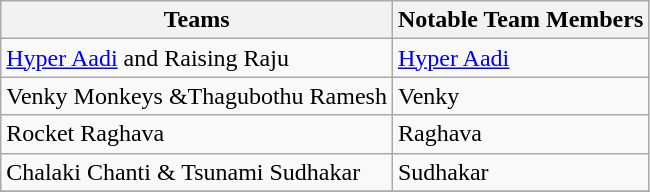<table class="wikitable">
<tr>
<th>Teams</th>
<th>Notable Team Members</th>
</tr>
<tr>
<td><a href='#'>Hyper Aadi</a> and Raising Raju</td>
<td><a href='#'>Hyper Aadi</a></td>
</tr>
<tr>
<td>Venky Monkeys &Thagubothu Ramesh</td>
<td>Venky</td>
</tr>
<tr>
<td>Rocket Raghava</td>
<td>Raghava</td>
</tr>
<tr>
<td>Chalaki Chanti & Tsunami Sudhakar</td>
<td>Sudhakar</td>
</tr>
<tr>
</tr>
</table>
